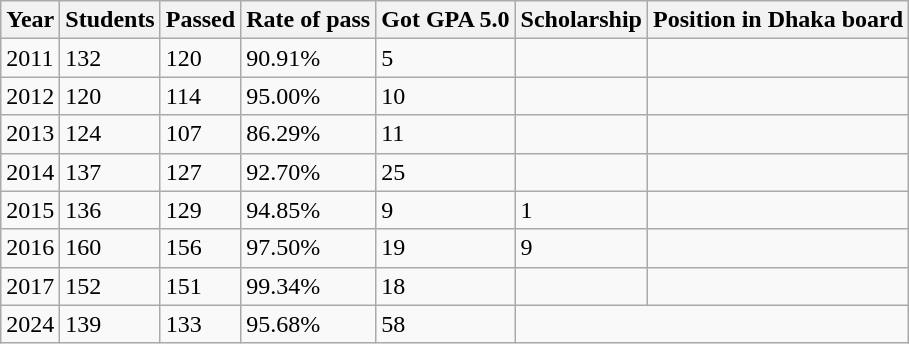<table Class = "wikitable" border = "2">
<tr>
<th>Year</th>
<th>Students</th>
<th>Passed</th>
<th>Rate of pass</th>
<th>Got GPA 5.0</th>
<th>Scholarship</th>
<th>Position in Dhaka board</th>
</tr>
<tr>
<td>2011</td>
<td>132</td>
<td>120</td>
<td>90.91%</td>
<td>5</td>
<td></td>
<td></td>
</tr>
<tr>
<td>2012</td>
<td>120</td>
<td>114</td>
<td>95.00%</td>
<td>10</td>
<td></td>
<td></td>
</tr>
<tr>
<td>2013</td>
<td>124</td>
<td>107</td>
<td>86.29%</td>
<td>11</td>
<td></td>
<td></td>
</tr>
<tr>
<td>2014</td>
<td>137</td>
<td>127</td>
<td>92.70%</td>
<td>25</td>
<td></td>
<td></td>
</tr>
<tr>
<td>2015</td>
<td>136</td>
<td>129</td>
<td>94.85%</td>
<td>9</td>
<td>1</td>
<td></td>
</tr>
<tr>
<td>2016</td>
<td>160</td>
<td>156</td>
<td>97.50%</td>
<td>19</td>
<td>9</td>
<td></td>
</tr>
<tr>
<td>2017</td>
<td>152</td>
<td>151</td>
<td>99.34%</td>
<td>18</td>
<td></td>
<td></td>
</tr>
<tr>
<td>2024</td>
<td>139</td>
<td>133</td>
<td>95.68%</td>
<td>58</td>
</tr>
</table>
